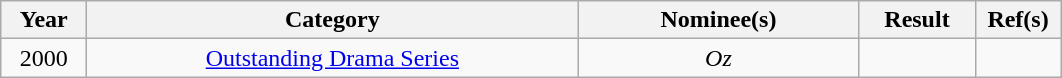<table class="wikitable" style="text-align:center;">
<tr>
<th width="50">Year</th>
<th width="320">Category</th>
<th width="180">Nominee(s)</th>
<th width="70">Result</th>
<th width="50">Ref(s)</th>
</tr>
<tr>
<td>2000</td>
<td><a href='#'>Outstanding Drama Series</a></td>
<td><em>Oz</em></td>
<td></td>
<td></td>
</tr>
</table>
